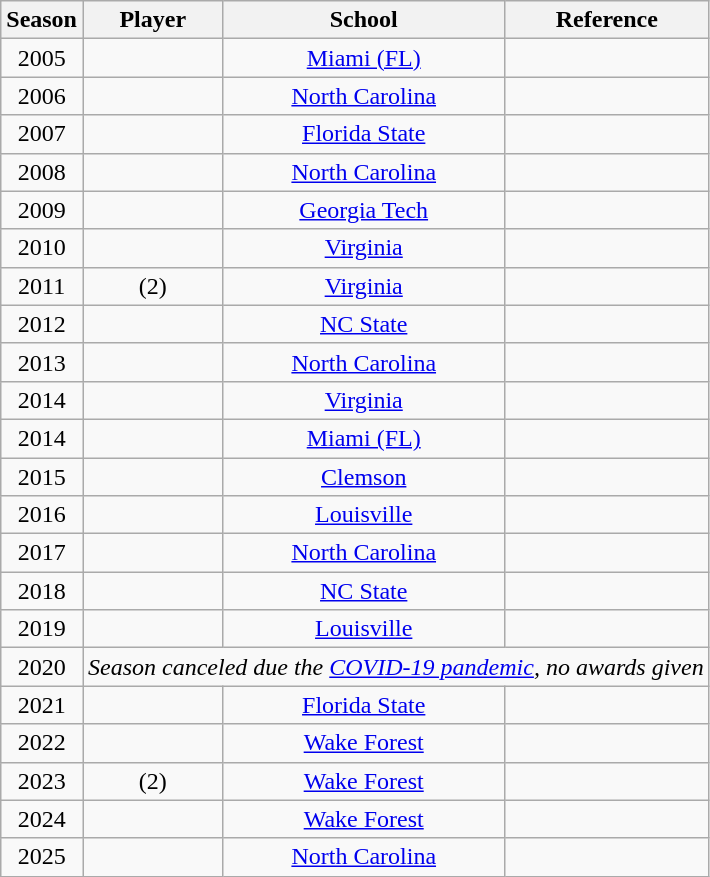<table class="wikitable sortable">
<tr>
<th>Season</th>
<th>Player</th>
<th>School</th>
<th class="unsortable">Reference</th>
</tr>
<tr align=center>
<td>2005</td>
<td></td>
<td><a href='#'>Miami (FL)</a></td>
<td style="text-align:center;"></td>
</tr>
<tr align=center>
<td>2006</td>
<td></td>
<td><a href='#'>North Carolina</a></td>
<td style="text-align:center;"></td>
</tr>
<tr align=center>
<td>2007</td>
<td></td>
<td><a href='#'>Florida State</a></td>
<td style="text-align:center;"></td>
</tr>
<tr align=center>
<td>2008</td>
<td></td>
<td><a href='#'>North Carolina</a></td>
<td style="text-align:center;"></td>
</tr>
<tr align=center>
<td>2009</td>
<td></td>
<td><a href='#'>Georgia Tech</a></td>
<td style="text-align:center;"></td>
</tr>
<tr align=center>
<td>2010</td>
<td></td>
<td><a href='#'>Virginia</a></td>
<td style="text-align:center;"></td>
</tr>
<tr align=center>
<td>2011</td>
<td> (2)</td>
<td><a href='#'>Virginia</a></td>
<td style="text-align:center;"></td>
</tr>
<tr align=center>
<td>2012</td>
<td></td>
<td><a href='#'>NC State</a></td>
<td style="text-align:center;"></td>
</tr>
<tr align=center>
<td>2013</td>
<td></td>
<td><a href='#'>North Carolina</a></td>
<td style="text-align:center;"></td>
</tr>
<tr align=center>
<td>2014</td>
<td></td>
<td><a href='#'>Virginia</a></td>
<td style="text-align:center;"></td>
</tr>
<tr align=center>
<td>2014</td>
<td></td>
<td><a href='#'>Miami (FL)</a></td>
<td style="text-align:center;"></td>
</tr>
<tr align=center>
<td>2015</td>
<td></td>
<td><a href='#'>Clemson</a></td>
<td style="text-align:center;"></td>
</tr>
<tr align=center>
<td>2016</td>
<td></td>
<td><a href='#'>Louisville</a></td>
<td style="text-align:center;"></td>
</tr>
<tr align=center>
<td>2017</td>
<td></td>
<td><a href='#'>North Carolina</a></td>
<td style="text-align:center;"></td>
</tr>
<tr align=center>
<td>2018</td>
<td></td>
<td><a href='#'>NC State</a></td>
<td style="text-align:center;"></td>
</tr>
<tr align=center>
<td>2019</td>
<td></td>
<td><a href='#'>Louisville</a></td>
<td style="text-align:center;"></td>
</tr>
<tr align=center>
<td>2020</td>
<td colspan=3 align=center><em>Season canceled due the <a href='#'>COVID-19 pandemic</a>, no awards given</em></td>
</tr>
<tr align=center>
<td>2021</td>
<td></td>
<td><a href='#'>Florida State</a></td>
<td style="text-align:center;"></td>
</tr>
<tr align=center>
<td>2022</td>
<td></td>
<td><a href='#'>Wake Forest</a></td>
<td style="text-align:center;"></td>
</tr>
<tr align=center>
<td>2023</td>
<td> (2)</td>
<td><a href='#'>Wake Forest</a></td>
<td style="text-align:center;"></td>
</tr>
<tr align=center>
<td>2024</td>
<td></td>
<td><a href='#'>Wake Forest</a></td>
<td style="text-align:center;"></td>
</tr>
<tr align=center>
<td>2025</td>
<td></td>
<td><a href='#'>North Carolina</a></td>
<td></td>
</tr>
</table>
